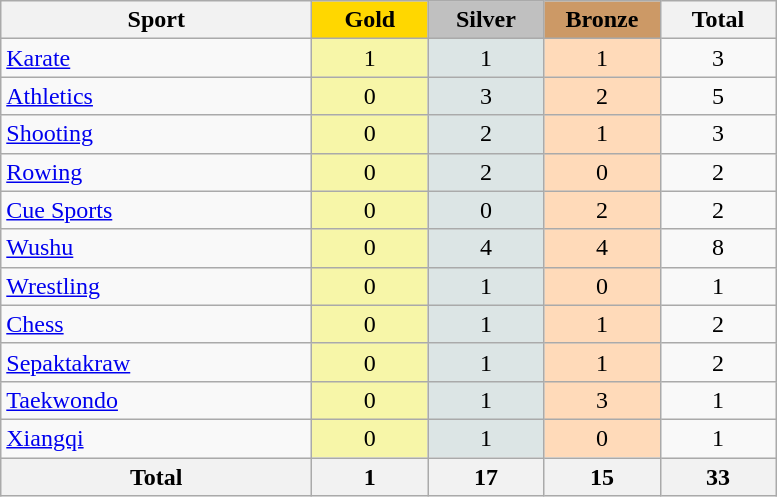<table class="wikitable sortable" style="text-align:center;">
<tr>
<th width=200>Sport</th>
<td bgcolor=gold width=70><strong>Gold</strong></td>
<td bgcolor=silver width=70><strong>Silver</strong></td>
<td bgcolor=#cc9966 width=70><strong>Bronze</strong></td>
<th width=70>Total</th>
</tr>
<tr>
<td align=left><a href='#'>Karate</a></td>
<td bgcolor=#f7f6a8>1</td>
<td bgcolor=#dce5e5>1</td>
<td bgcolor=#ffdab9>1</td>
<td>3</td>
</tr>
<tr>
<td align=left><a href='#'>Athletics</a></td>
<td bgcolor=#f7f6a8>0</td>
<td bgcolor=#dce5e5>3</td>
<td bgcolor=#ffdab9>2</td>
<td>5</td>
</tr>
<tr>
<td align=left><a href='#'>Shooting</a></td>
<td bgcolor=#f7f6a8>0</td>
<td bgcolor=#dce5e5>2</td>
<td bgcolor=#ffdab9>1</td>
<td>3</td>
</tr>
<tr>
<td align=left><a href='#'>Rowing</a></td>
<td bgcolor=#f7f6a8>0</td>
<td bgcolor=#dce5e5>2</td>
<td bgcolor=#ffdab9>0</td>
<td>2</td>
</tr>
<tr>
<td align=left><a href='#'>Cue Sports</a></td>
<td bgcolor=#f7f6a8>0</td>
<td bgcolor=#dce5e5>0</td>
<td bgcolor=#ffdab9>2</td>
<td>2</td>
</tr>
<tr>
<td align=left><a href='#'>Wushu</a></td>
<td bgcolor=#f7f6a8>0</td>
<td bgcolor=#dce5e5>4</td>
<td bgcolor=#ffdab9>4</td>
<td>8</td>
</tr>
<tr>
<td align=left><a href='#'>Wrestling</a></td>
<td bgcolor=#f7f6a8>0</td>
<td bgcolor=#dce5e5>1</td>
<td bgcolor=#ffdab9>0</td>
<td>1</td>
</tr>
<tr>
<td align=left><a href='#'>Chess</a></td>
<td bgcolor=#f7f6a8>0</td>
<td bgcolor=#dce5e5>1</td>
<td bgcolor=#ffdab9>1</td>
<td>2</td>
</tr>
<tr>
<td align=left><a href='#'>Sepaktakraw</a></td>
<td bgcolor=#f7f6a8>0</td>
<td bgcolor=#dce5e5>1</td>
<td bgcolor=#ffdab9>1</td>
<td>2</td>
</tr>
<tr>
<td align=left><a href='#'>Taekwondo</a></td>
<td bgcolor=#f7f6a8>0</td>
<td bgcolor=#dce5e5>1</td>
<td bgcolor=#ffdab9>3</td>
<td>1</td>
</tr>
<tr>
<td align=left><a href='#'>Xiangqi</a></td>
<td bgcolor=#f7f6a8>0</td>
<td bgcolor=#dce5e5>1</td>
<td bgcolor=#ffdab9>0</td>
<td>1</td>
</tr>
<tr>
<th>Total</th>
<th bgcolor=#f7f6a8>1</th>
<th bgcolor=#dce5e5>17</th>
<th bgcolor=#ffdab9>15</th>
<th>33</th>
</tr>
</table>
